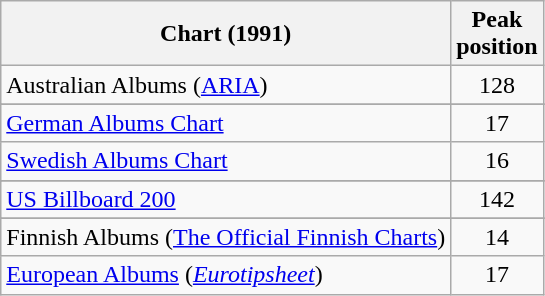<table class="wikitable sortable plainrowheaders">
<tr>
<th align="center">Chart (1991)</th>
<th align="center">Peak<br>position</th>
</tr>
<tr>
<td align="left">Australian Albums (<a href='#'>ARIA</a>)</td>
<td align="center">128</td>
</tr>
<tr>
</tr>
<tr>
</tr>
<tr>
<td align="left"><a href='#'>German Albums Chart</a></td>
<td align="center">17</td>
</tr>
<tr>
<td align="left"><a href='#'>Swedish Albums Chart</a></td>
<td align="center">16</td>
</tr>
<tr>
</tr>
<tr>
</tr>
<tr>
<td align="left"><a href='#'>US Billboard 200</a></td>
<td align="center">142</td>
</tr>
<tr>
</tr>
<tr>
<td>Finnish Albums (<a href='#'>The Official Finnish Charts</a>)</td>
<td align="center">14</td>
</tr>
<tr>
<td><a href='#'>European Albums</a> (<em><a href='#'>Eurotipsheet</a></em>)</td>
<td style="text-align:center;">17</td>
</tr>
</table>
